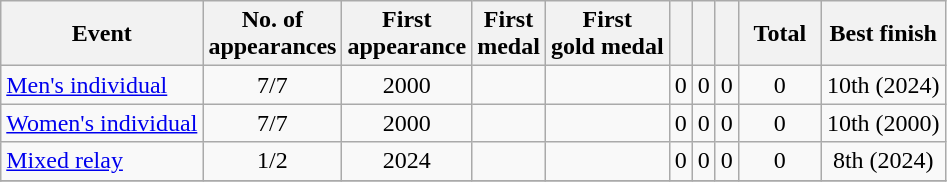<table class="wikitable sortable" style="text-align:center">
<tr>
<th>Event</th>
<th>No. of<br>appearances</th>
<th>First<br>appearance</th>
<th>First<br>medal</th>
<th>First<br>gold medal</th>
<th width:3em; font-weight:bold;"></th>
<th width:3em; font-weight:bold;"></th>
<th width:3em; font-weight:bold;"></th>
<th style="width:3em; font-weight:bold;">Total</th>
<th>Best finish</th>
</tr>
<tr>
<td align=left><a href='#'>Men's individual</a></td>
<td>7/7</td>
<td>2000</td>
<td></td>
<td></td>
<td>0</td>
<td>0</td>
<td>0</td>
<td>0</td>
<td>10th (2024)</td>
</tr>
<tr>
<td align=left><a href='#'>Women's individual</a></td>
<td>7/7</td>
<td>2000</td>
<td></td>
<td></td>
<td>0</td>
<td>0</td>
<td>0</td>
<td>0</td>
<td>10th (2000)</td>
</tr>
<tr>
<td align=left><a href='#'>Mixed relay</a></td>
<td>1/2</td>
<td>2024</td>
<td></td>
<td></td>
<td>0</td>
<td>0</td>
<td>0</td>
<td>0</td>
<td>8th (2024)</td>
</tr>
<tr>
</tr>
</table>
